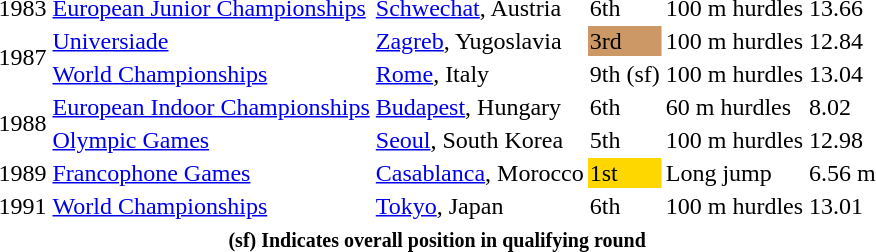<table>
<tr>
<td>1983</td>
<td><a href='#'>European Junior Championships</a></td>
<td><a href='#'>Schwechat</a>, Austria</td>
<td>6th</td>
<td>100 m hurdles</td>
<td>13.66</td>
</tr>
<tr>
<td rowspan=2>1987</td>
<td><a href='#'>Universiade</a></td>
<td><a href='#'>Zagreb</a>, Yugoslavia</td>
<td bgcolor=cc9966>3rd</td>
<td>100 m hurdles</td>
<td>12.84</td>
</tr>
<tr>
<td><a href='#'>World Championships</a></td>
<td><a href='#'>Rome</a>, Italy</td>
<td>9th (sf)</td>
<td>100 m hurdles</td>
<td>13.04</td>
</tr>
<tr>
<td rowspan=2>1988</td>
<td><a href='#'>European Indoor Championships</a></td>
<td><a href='#'>Budapest</a>, Hungary</td>
<td>6th</td>
<td>60 m hurdles</td>
<td>8.02</td>
</tr>
<tr>
<td><a href='#'>Olympic Games</a></td>
<td><a href='#'>Seoul</a>, South Korea</td>
<td>5th</td>
<td>100 m hurdles</td>
<td>12.98</td>
</tr>
<tr>
<td>1989</td>
<td><a href='#'>Francophone Games</a></td>
<td><a href='#'>Casablanca</a>, Morocco</td>
<td bgcolor=gold>1st</td>
<td>Long jump</td>
<td>6.56 m</td>
</tr>
<tr>
<td>1991</td>
<td><a href='#'>World Championships</a></td>
<td><a href='#'>Tokyo</a>, Japan</td>
<td>6th</td>
<td>100  m hurdles</td>
<td>13.01</td>
</tr>
<tr>
<th colspan=6><small><strong>(sf) Indicates overall position in qualifying round</strong></small></th>
</tr>
</table>
